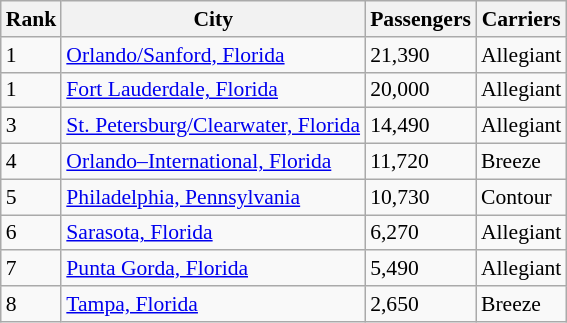<table class="wikitable sortable" style="font-size: 90%;">
<tr>
<th>Rank</th>
<th>City</th>
<th>Passengers</th>
<th>Carriers</th>
</tr>
<tr>
<td>1</td>
<td><a href='#'>Orlando/Sanford, Florida</a></td>
<td>21,390</td>
<td>Allegiant</td>
</tr>
<tr>
<td>1</td>
<td><a href='#'>Fort Lauderdale, Florida</a></td>
<td>20,000</td>
<td>Allegiant</td>
</tr>
<tr>
<td>3</td>
<td><a href='#'>St. Petersburg/Clearwater, Florida</a></td>
<td>14,490</td>
<td>Allegiant</td>
</tr>
<tr>
<td>4</td>
<td><a href='#'>Orlando–International, Florida</a></td>
<td>11,720</td>
<td>Breeze</td>
</tr>
<tr>
<td>5</td>
<td><a href='#'>Philadelphia, Pennsylvania</a></td>
<td>10,730</td>
<td>Contour</td>
</tr>
<tr>
<td>6</td>
<td><a href='#'>Sarasota, Florida</a></td>
<td>6,270</td>
<td>Allegiant</td>
</tr>
<tr>
<td>7</td>
<td><a href='#'>Punta Gorda, Florida</a></td>
<td>5,490</td>
<td>Allegiant</td>
</tr>
<tr>
<td>8</td>
<td><a href='#'>Tampa, Florida</a></td>
<td>2,650</td>
<td>Breeze</td>
</tr>
</table>
